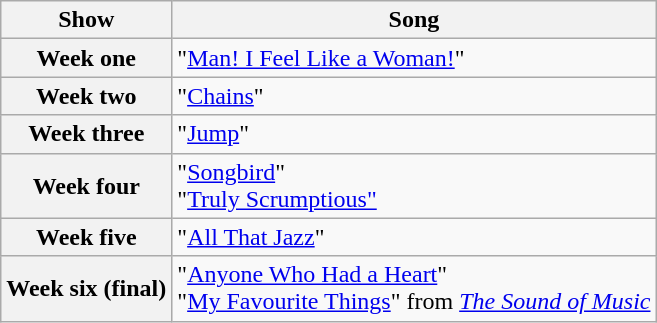<table class="wikitable">
<tr>
<th>Show</th>
<th>Song</th>
</tr>
<tr>
<th>Week one</th>
<td>"<a href='#'>Man! I Feel Like a Woman!</a>"</td>
</tr>
<tr>
<th>Week two</th>
<td>"<a href='#'>Chains</a>"</td>
</tr>
<tr>
<th>Week three</th>
<td>"<a href='#'>Jump</a>"</td>
</tr>
<tr>
<th>Week four</th>
<td>"<a href='#'>Songbird</a>" <br> "<a href='#'>Truly Scrumptious"</a></td>
</tr>
<tr>
<th>Week five</th>
<td>"<a href='#'>All That Jazz</a>"</td>
</tr>
<tr>
<th>Week six (final)</th>
<td>"<a href='#'>Anyone Who Had a Heart</a>" <br> "<a href='#'>My Favourite Things</a>" from <em><a href='#'>The Sound of Music</a></em></td>
</tr>
</table>
